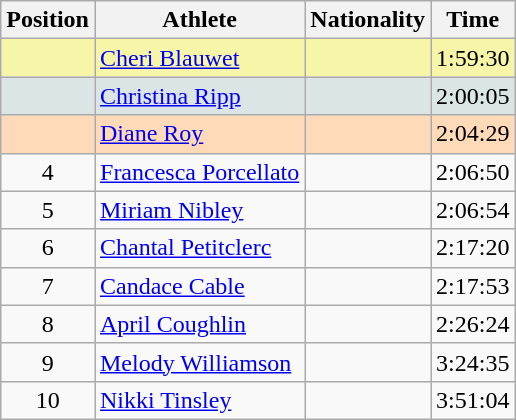<table class="wikitable sortable">
<tr>
<th>Position</th>
<th>Athlete</th>
<th>Nationality</th>
<th>Time</th>
</tr>
<tr bgcolor="#F7F6A8">
<td align=center></td>
<td><a href='#'>Cheri Blauwet</a></td>
<td></td>
<td>1:59:30</td>
</tr>
<tr bgcolor="#DCE5E5">
<td align=center></td>
<td><a href='#'>Christina Ripp</a></td>
<td></td>
<td>2:00:05</td>
</tr>
<tr bgcolor="#FFDAB9">
<td align=center></td>
<td><a href='#'>Diane Roy</a></td>
<td></td>
<td>2:04:29</td>
</tr>
<tr>
<td align=center>4</td>
<td><a href='#'>Francesca Porcellato</a></td>
<td></td>
<td>2:06:50</td>
</tr>
<tr>
<td align=center>5</td>
<td><a href='#'>Miriam Nibley</a></td>
<td></td>
<td>2:06:54</td>
</tr>
<tr>
<td align=center>6</td>
<td><a href='#'>Chantal Petitclerc</a></td>
<td></td>
<td>2:17:20</td>
</tr>
<tr>
<td align=center>7</td>
<td><a href='#'>Candace Cable</a></td>
<td></td>
<td>2:17:53</td>
</tr>
<tr>
<td align=center>8</td>
<td><a href='#'>April Coughlin</a></td>
<td></td>
<td>2:26:24</td>
</tr>
<tr>
<td align=center>9</td>
<td><a href='#'>Melody Williamson</a></td>
<td></td>
<td>3:24:35</td>
</tr>
<tr>
<td align=center>10</td>
<td><a href='#'>Nikki Tinsley</a></td>
<td></td>
<td>3:51:04</td>
</tr>
</table>
